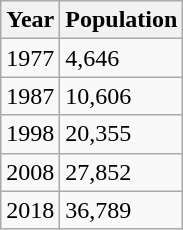<table class="wikitable">
<tr>
<th>Year</th>
<th>Population</th>
</tr>
<tr>
<td>1977</td>
<td>4,646</td>
</tr>
<tr>
<td>1987</td>
<td>10,606</td>
</tr>
<tr>
<td>1998</td>
<td>20,355</td>
</tr>
<tr>
<td>2008</td>
<td>27,852</td>
</tr>
<tr>
<td>2018</td>
<td>36,789</td>
</tr>
</table>
